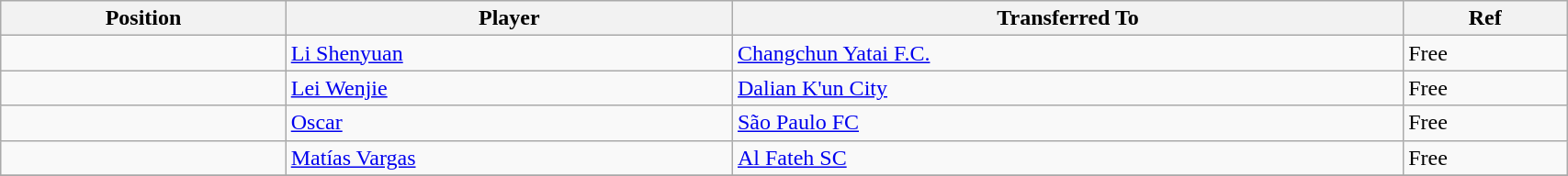<table class="wikitable sortable" style="width:90%; text-align:center; font-size:100%; text-align:left;">
<tr>
<th>Position</th>
<th>Player</th>
<th>Transferred To</th>
<th>Ref</th>
</tr>
<tr>
<td></td>
<td> <a href='#'>Li Shenyuan</a></td>
<td> <a href='#'>Changchun Yatai F.C.</a></td>
<td>Free</td>
</tr>
<tr>
<td></td>
<td> <a href='#'>Lei Wenjie</a></td>
<td> <a href='#'>Dalian K'un City</a></td>
<td>Free </td>
</tr>
<tr>
<td></td>
<td> <a href='#'>Oscar</a></td>
<td> <a href='#'>São Paulo FC</a></td>
<td>Free </td>
</tr>
<tr>
<td></td>
<td> <a href='#'>Matías Vargas</a></td>
<td> <a href='#'>Al Fateh SC</a></td>
<td>Free </td>
</tr>
<tr>
</tr>
</table>
